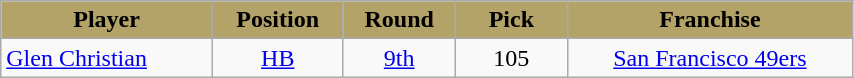<table class="wikitable" style="text-align:center" width="45%">
<tr style="background:#B3A369;color:black;">
<td><strong>Player</strong></td>
<td><strong>Position</strong></td>
<td><strong>Round</strong></td>
<td>  <strong>Pick</strong>  </td>
<td><strong>Franchise</strong></td>
</tr>
<tr>
<td align=left><a href='#'>Glen Christian</a></td>
<td><a href='#'>HB</a></td>
<td><a href='#'>9th</a></td>
<td>105</td>
<td><a href='#'>San Francisco 49ers</a></td>
</tr>
</table>
